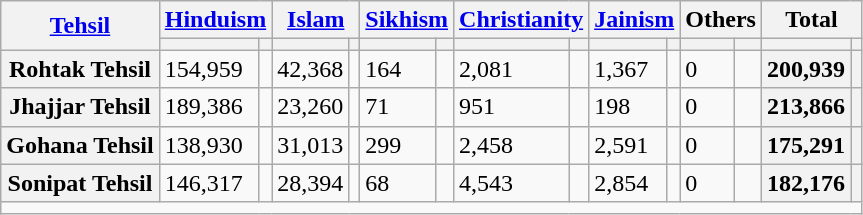<table class="wikitable sortable">
<tr>
<th rowspan="2"><a href='#'>Tehsil</a></th>
<th colspan="2"><a href='#'>Hinduism</a> </th>
<th colspan="2"><a href='#'>Islam</a> </th>
<th colspan="2"><a href='#'>Sikhism</a> </th>
<th colspan="2"><a href='#'>Christianity</a> </th>
<th colspan="2"><a href='#'>Jainism</a> </th>
<th colspan="2">Others</th>
<th colspan="2">Total</th>
</tr>
<tr>
<th><a href='#'></a></th>
<th></th>
<th></th>
<th></th>
<th></th>
<th></th>
<th></th>
<th></th>
<th></th>
<th></th>
<th></th>
<th></th>
<th></th>
<th></th>
</tr>
<tr>
<th>Rohtak Tehsil</th>
<td>154,959</td>
<td></td>
<td>42,368</td>
<td></td>
<td>164</td>
<td></td>
<td>2,081</td>
<td></td>
<td>1,367</td>
<td></td>
<td>0</td>
<td></td>
<th>200,939</th>
<th></th>
</tr>
<tr>
<th>Jhajjar Tehsil</th>
<td>189,386</td>
<td></td>
<td>23,260</td>
<td></td>
<td>71</td>
<td></td>
<td>951</td>
<td></td>
<td>198</td>
<td></td>
<td>0</td>
<td></td>
<th>213,866</th>
<th></th>
</tr>
<tr>
<th>Gohana Tehsil</th>
<td>138,930</td>
<td></td>
<td>31,013</td>
<td></td>
<td>299</td>
<td></td>
<td>2,458</td>
<td></td>
<td>2,591</td>
<td></td>
<td>0</td>
<td></td>
<th>175,291</th>
<th></th>
</tr>
<tr>
<th>Sonipat Tehsil</th>
<td>146,317</td>
<td></td>
<td>28,394</td>
<td></td>
<td>68</td>
<td></td>
<td>4,543</td>
<td></td>
<td>2,854</td>
<td></td>
<td>0</td>
<td></td>
<th>182,176</th>
<th></th>
</tr>
<tr class="sortbottom">
<td colspan="15"></td>
</tr>
</table>
